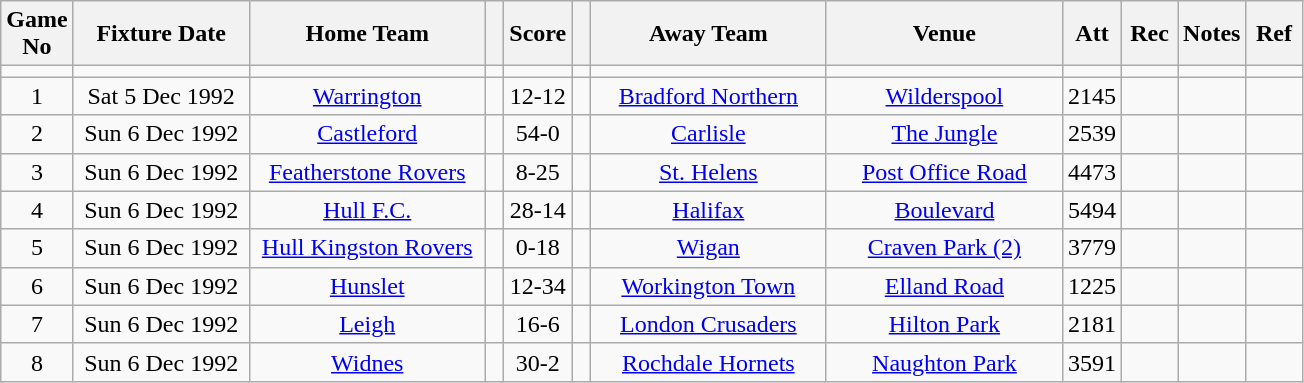<table class="wikitable" style="text-align:center;">
<tr>
<th width=10 abbr="No">Game No</th>
<th width=110 abbr="Date">Fixture Date</th>
<th width=150 abbr="Home Team">Home Team</th>
<th width=5 abbr="space"></th>
<th width=20 abbr="Score">Score</th>
<th width=5 abbr="space"></th>
<th width=150 abbr="Away Team">Away Team</th>
<th width=150 abbr="Venue">Venue</th>
<th width=30 abbr="Att">Att</th>
<th width=30 abbr="Rec">Rec</th>
<th width=20 abbr="Notes">Notes</th>
<th width=30 abbr="Ref">Ref</th>
</tr>
<tr>
<td></td>
<td></td>
<td></td>
<td></td>
<td></td>
<td></td>
<td></td>
<td></td>
<td></td>
<td></td>
<td></td>
<td></td>
</tr>
<tr>
<td>1</td>
<td>Sat 5 Dec 1992</td>
<td><a href='#'>Warrington</a></td>
<td></td>
<td>12-12</td>
<td></td>
<td><a href='#'>Bradford Northern</a></td>
<td><a href='#'>Wilderspool</a></td>
<td>2145</td>
<td></td>
<td></td>
<td></td>
</tr>
<tr>
<td>2</td>
<td>Sun 6 Dec 1992</td>
<td><a href='#'>Castleford</a></td>
<td></td>
<td>54-0</td>
<td></td>
<td><a href='#'>Carlisle</a></td>
<td><a href='#'>The Jungle</a></td>
<td>2539</td>
<td></td>
<td></td>
<td></td>
</tr>
<tr>
<td>3</td>
<td>Sun 6 Dec 1992</td>
<td><a href='#'>Featherstone Rovers</a></td>
<td></td>
<td>8-25</td>
<td></td>
<td><a href='#'>St. Helens</a></td>
<td><a href='#'>Post Office Road</a></td>
<td>4473</td>
<td></td>
<td></td>
<td></td>
</tr>
<tr>
<td>4</td>
<td>Sun 6 Dec 1992</td>
<td><a href='#'>Hull F.C.</a></td>
<td></td>
<td>28-14</td>
<td></td>
<td><a href='#'>Halifax</a></td>
<td><a href='#'>Boulevard</a></td>
<td>5494</td>
<td></td>
<td></td>
<td></td>
</tr>
<tr>
<td>5</td>
<td>Sun 6 Dec 1992</td>
<td><a href='#'>Hull Kingston Rovers</a></td>
<td></td>
<td>0-18</td>
<td></td>
<td><a href='#'>Wigan</a></td>
<td><a href='#'>Craven Park (2)</a></td>
<td>3779</td>
<td></td>
<td></td>
<td></td>
</tr>
<tr>
<td>6</td>
<td>Sun 6 Dec 1992</td>
<td><a href='#'>Hunslet</a></td>
<td></td>
<td>12-34</td>
<td></td>
<td><a href='#'>Workington Town</a></td>
<td><a href='#'>Elland Road</a></td>
<td>1225</td>
<td></td>
<td></td>
<td></td>
</tr>
<tr>
<td>7</td>
<td>Sun 6 Dec 1992</td>
<td><a href='#'>Leigh</a></td>
<td></td>
<td>16-6</td>
<td></td>
<td><a href='#'>London Crusaders</a></td>
<td><a href='#'>Hilton Park</a></td>
<td>2181</td>
<td></td>
<td></td>
<td></td>
</tr>
<tr>
<td>8</td>
<td>Sun 6 Dec 1992</td>
<td><a href='#'>Widnes</a></td>
<td></td>
<td>30-2</td>
<td></td>
<td><a href='#'>Rochdale Hornets</a></td>
<td><a href='#'>Naughton Park</a></td>
<td>3591</td>
<td></td>
<td></td>
<td></td>
</tr>
</table>
